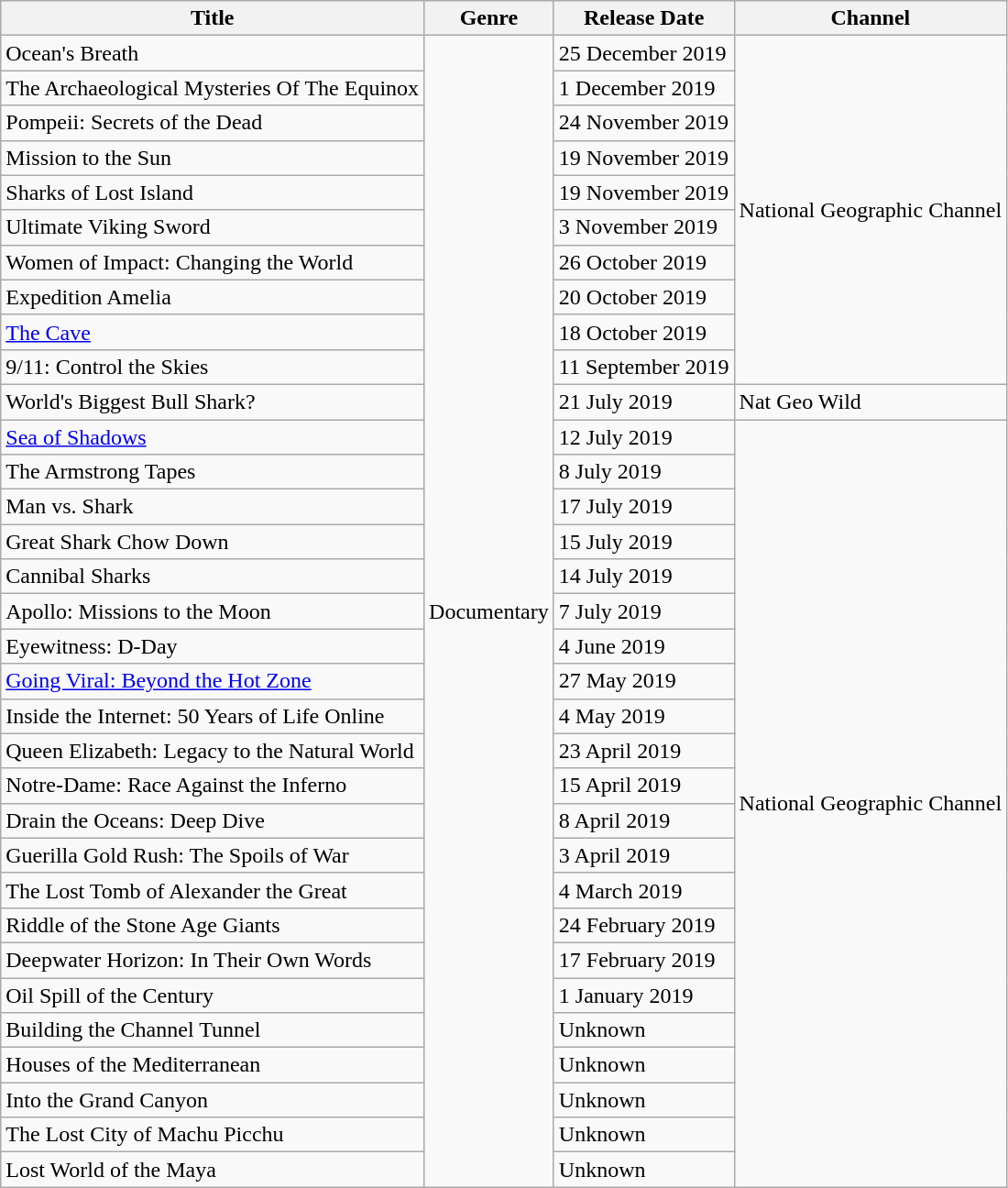<table class="wikitable sortable">
<tr>
<th>Title</th>
<th>Genre</th>
<th>Release Date</th>
<th>Channel</th>
</tr>
<tr>
<td>Ocean's Breath</td>
<td rowspan="35">Documentary</td>
<td>25 December 2019</td>
<td rowspan="10">National Geographic Channel</td>
</tr>
<tr>
<td>The Archaeological Mysteries Of The Equinox</td>
<td>1 December 2019</td>
</tr>
<tr>
<td>Pompeii: Secrets of the Dead</td>
<td>24 November 2019</td>
</tr>
<tr>
<td>Mission to the Sun</td>
<td>19 November 2019</td>
</tr>
<tr>
<td>Sharks of Lost Island</td>
<td>19 November 2019</td>
</tr>
<tr>
<td>Ultimate Viking Sword</td>
<td>3 November 2019</td>
</tr>
<tr>
<td>Women of Impact: Changing the World</td>
<td>26 October 2019</td>
</tr>
<tr>
<td>Expedition Amelia</td>
<td>20 October 2019</td>
</tr>
<tr>
<td><a href='#'>The Cave</a></td>
<td>18 October 2019</td>
</tr>
<tr>
<td>9/11: Control the Skies</td>
<td>11 September 2019</td>
</tr>
<tr>
<td>World's Biggest Bull Shark?</td>
<td>21 July 2019</td>
<td>Nat Geo Wild</td>
</tr>
<tr>
<td><a href='#'>Sea of Shadows</a></td>
<td>12 July 2019</td>
<td rowspan="22">National Geographic Channel</td>
</tr>
<tr>
<td>The Armstrong Tapes</td>
<td>8 July 2019</td>
</tr>
<tr>
<td>Man vs. Shark</td>
<td>17 July 2019</td>
</tr>
<tr>
<td>Great Shark Chow Down</td>
<td>15 July 2019</td>
</tr>
<tr>
<td>Cannibal Sharks</td>
<td>14 July 2019</td>
</tr>
<tr>
<td>Apollo: Missions to the Moon</td>
<td>7 July 2019</td>
</tr>
<tr>
<td>Eyewitness: D-Day</td>
<td>4 June 2019</td>
</tr>
<tr>
<td><a href='#'>Going Viral: Beyond the Hot Zone</a></td>
<td>27 May 2019</td>
</tr>
<tr>
<td>Inside the Internet: 50 Years of Life Online</td>
<td>4 May 2019</td>
</tr>
<tr>
<td>Queen Elizabeth: Legacy to the Natural World</td>
<td>23 April 2019</td>
</tr>
<tr>
<td>Notre-Dame: Race Against the Inferno</td>
<td>15 April 2019</td>
</tr>
<tr>
<td>Drain the Oceans: Deep Dive</td>
<td>8 April 2019</td>
</tr>
<tr>
<td>Guerilla Gold Rush: The Spoils of War</td>
<td>3 April 2019</td>
</tr>
<tr>
<td>The Lost Tomb of Alexander the Great</td>
<td>4 March 2019</td>
</tr>
<tr>
<td>Riddle of the Stone Age Giants</td>
<td>24 February 2019</td>
</tr>
<tr>
<td>Deepwater Horizon: In Their Own Words</td>
<td>17 February 2019</td>
</tr>
<tr>
<td>Oil Spill of the Century</td>
<td>1 January 2019</td>
</tr>
<tr>
<td>Building the Channel Tunnel</td>
<td>Unknown</td>
</tr>
<tr>
<td>Houses of the Mediterranean</td>
<td>Unknown</td>
</tr>
<tr>
<td>Into the Grand Canyon</td>
<td>Unknown</td>
</tr>
<tr>
<td>The Lost City of Machu Picchu</td>
<td>Unknown</td>
</tr>
<tr>
<td>Lost World of the Maya</td>
<td>Unknown</td>
</tr>
</table>
